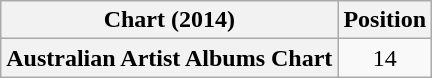<table class="wikitable plainrowheaders" style="text-align:center;">
<tr>
<th scope="col">Chart (2014)</th>
<th scope="col">Position</th>
</tr>
<tr>
<th scope="row">Australian Artist Albums Chart</th>
<td>14</td>
</tr>
</table>
